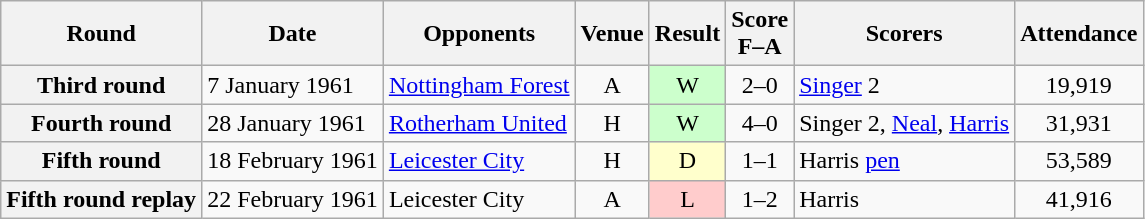<table class="wikitable plainrowheaders" style="text-align:center">
<tr>
<th scope="col">Round</th>
<th scope="col">Date</th>
<th scope="col">Opponents</th>
<th scope="col">Venue</th>
<th scope="col">Result</th>
<th scope="col">Score<br>F–A</th>
<th scope="col">Scorers</th>
<th scope="col">Attendance</th>
</tr>
<tr>
<th scope="row">Third round</th>
<td align="left">7 January 1961</td>
<td align="left"><a href='#'>Nottingham Forest</a></td>
<td>A</td>
<td style=background:#cfc>W</td>
<td>2–0</td>
<td align="left"><a href='#'>Singer</a> 2</td>
<td>19,919</td>
</tr>
<tr>
<th scope="row">Fourth round</th>
<td align="left">28 January 1961</td>
<td align="left"><a href='#'>Rotherham United</a></td>
<td>H</td>
<td style=background:#cfc>W</td>
<td>4–0</td>
<td align="left">Singer 2, <a href='#'>Neal</a>, <a href='#'>Harris</a></td>
<td>31,931</td>
</tr>
<tr>
<th scope="row">Fifth round</th>
<td align="left">18 February 1961</td>
<td align="left"><a href='#'>Leicester City</a></td>
<td>H</td>
<td style=background:#ffc>D</td>
<td>1–1</td>
<td align="left">Harris <a href='#'>pen</a></td>
<td>53,589</td>
</tr>
<tr>
<th scope="row">Fifth round replay</th>
<td align="left">22 February 1961</td>
<td align="left">Leicester City</td>
<td>A</td>
<td style=background:#fcc>L</td>
<td>1–2</td>
<td align="left">Harris</td>
<td>41,916</td>
</tr>
</table>
